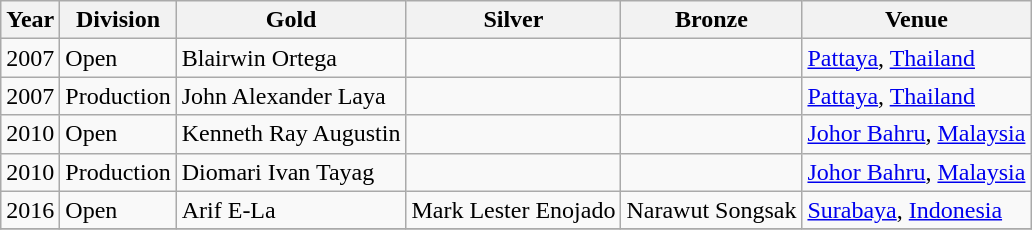<table class="wikitable sortable" style="text-align: left;">
<tr>
<th>Year</th>
<th>Division</th>
<th> Gold</th>
<th> Silver</th>
<th> Bronze</th>
<th>Venue</th>
</tr>
<tr>
<td>2007</td>
<td>Open</td>
<td>Blairwin Ortega</td>
<td></td>
<td></td>
<td><a href='#'>Pattaya</a>, <a href='#'>Thailand</a></td>
</tr>
<tr>
<td>2007</td>
<td>Production</td>
<td>John Alexander Laya</td>
<td></td>
<td></td>
<td><a href='#'>Pattaya</a>, <a href='#'>Thailand</a></td>
</tr>
<tr>
<td>2010</td>
<td>Open</td>
<td>Kenneth Ray Augustin</td>
<td></td>
<td></td>
<td><a href='#'>Johor Bahru</a>, <a href='#'>Malaysia</a></td>
</tr>
<tr>
<td>2010</td>
<td>Production</td>
<td>Diomari Ivan Tayag</td>
<td></td>
<td></td>
<td><a href='#'>Johor Bahru</a>, <a href='#'>Malaysia</a></td>
</tr>
<tr>
<td>2016</td>
<td>Open</td>
<td> Arif E-La</td>
<td> Mark Lester Enojado</td>
<td> Narawut Songsak</td>
<td><a href='#'>Surabaya</a>, <a href='#'>Indonesia</a></td>
</tr>
<tr>
</tr>
</table>
